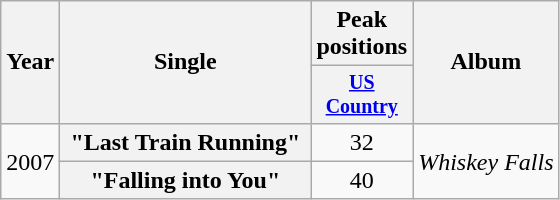<table class="wikitable plainrowheaders" style="text-align:center;">
<tr>
<th rowspan="2">Year</th>
<th rowspan="2" style="width:10em;">Single</th>
<th>Peak positions</th>
<th rowspan="2">Album</th>
</tr>
<tr style="font-size:smaller;">
<th style="width:60px;"><a href='#'>US Country</a><br></th>
</tr>
<tr>
<td rowspan="2">2007</td>
<th scope="row">"Last Train Running"</th>
<td>32</td>
<td style="text-align:left;" rowspan="2"><em>Whiskey Falls</em></td>
</tr>
<tr>
<th scope="row">"Falling into You"</th>
<td>40</td>
</tr>
</table>
